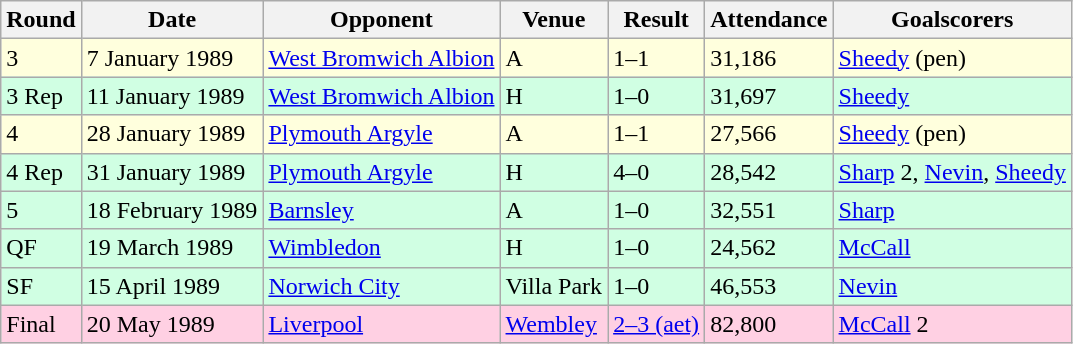<table class="wikitable">
<tr>
<th>Round</th>
<th>Date</th>
<th>Opponent</th>
<th>Venue</th>
<th>Result</th>
<th>Attendance</th>
<th>Goalscorers</th>
</tr>
<tr style="background-color: #ffffdd;">
<td>3</td>
<td>7 January 1989</td>
<td><a href='#'>West Bromwich Albion</a></td>
<td>A</td>
<td>1–1</td>
<td>31,186</td>
<td><a href='#'>Sheedy</a> (pen)</td>
</tr>
<tr style="background-color: #d0ffe3;">
<td>3 Rep</td>
<td>11 January 1989</td>
<td><a href='#'>West Bromwich Albion</a></td>
<td>H</td>
<td>1–0</td>
<td>31,697</td>
<td><a href='#'>Sheedy</a></td>
</tr>
<tr style="background-color: #ffffdd;">
<td>4</td>
<td>28 January 1989</td>
<td><a href='#'>Plymouth Argyle</a></td>
<td>A</td>
<td>1–1</td>
<td>27,566</td>
<td><a href='#'>Sheedy</a> (pen)</td>
</tr>
<tr style="background-color: #d0ffe3;">
<td>4 Rep</td>
<td>31 January 1989</td>
<td><a href='#'>Plymouth Argyle</a></td>
<td>H</td>
<td>4–0</td>
<td>28,542</td>
<td><a href='#'>Sharp</a> 2, <a href='#'>Nevin</a>, <a href='#'>Sheedy</a></td>
</tr>
<tr style="background-color: #d0ffe3;">
<td>5</td>
<td>18 February 1989</td>
<td><a href='#'>Barnsley</a></td>
<td>A</td>
<td>1–0</td>
<td>32,551</td>
<td><a href='#'>Sharp</a></td>
</tr>
<tr style="background-color: #d0ffe3;">
<td>QF</td>
<td>19 March 1989</td>
<td><a href='#'>Wimbledon</a></td>
<td>H</td>
<td>1–0</td>
<td>24,562</td>
<td><a href='#'>McCall</a></td>
</tr>
<tr style="background-color: #d0ffe3;">
<td>SF</td>
<td>15 April 1989</td>
<td><a href='#'>Norwich City</a></td>
<td>Villa Park</td>
<td>1–0</td>
<td>46,553</td>
<td><a href='#'>Nevin</a></td>
</tr>
<tr style="background-color: #ffd0e3;">
<td>Final</td>
<td>20 May 1989</td>
<td><a href='#'>Liverpool</a></td>
<td><a href='#'>Wembley</a></td>
<td><a href='#'>2–3 (aet)</a></td>
<td>82,800</td>
<td><a href='#'>McCall</a> 2</td>
</tr>
</table>
